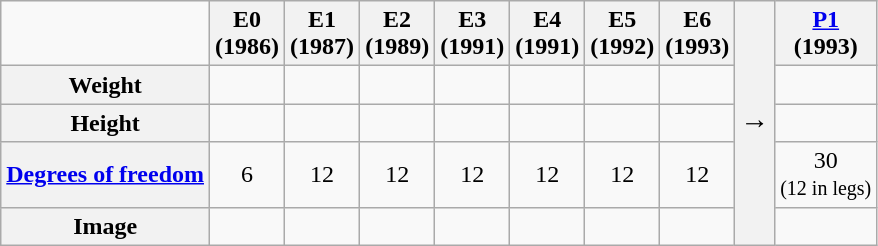<table style="text-align:center;" class="wikitable">
<tr>
<td></td>
<th>E0 <br> (1986)</th>
<th>E1 <br> (1987)</th>
<th>E2 <br> (1989)</th>
<th>E3 <br> (1991)</th>
<th>E4 <br> (1991)</th>
<th>E5 <br> (1992)</th>
<th>E6 <br> (1993)</th>
<th rowspan=5><big>→</big></th>
<th><a href='#'>P1</a> <br> (1993)</th>
</tr>
<tr>
<th>Weight</th>
<td></td>
<td></td>
<td></td>
<td></td>
<td></td>
<td></td>
<td></td>
<td></td>
</tr>
<tr>
<th>Height</th>
<td></td>
<td></td>
<td></td>
<td></td>
<td></td>
<td></td>
<td></td>
<td></td>
</tr>
<tr>
<th><a href='#'>Degrees of freedom</a></th>
<td>6</td>
<td>12</td>
<td>12</td>
<td>12</td>
<td>12</td>
<td>12</td>
<td>12</td>
<td>30<br><small>(12 in legs)</small></td>
</tr>
<tr>
<th>Image</th>
<td></td>
<td></td>
<td></td>
<td></td>
<td></td>
<td></td>
<td></td>
<td></td>
</tr>
</table>
